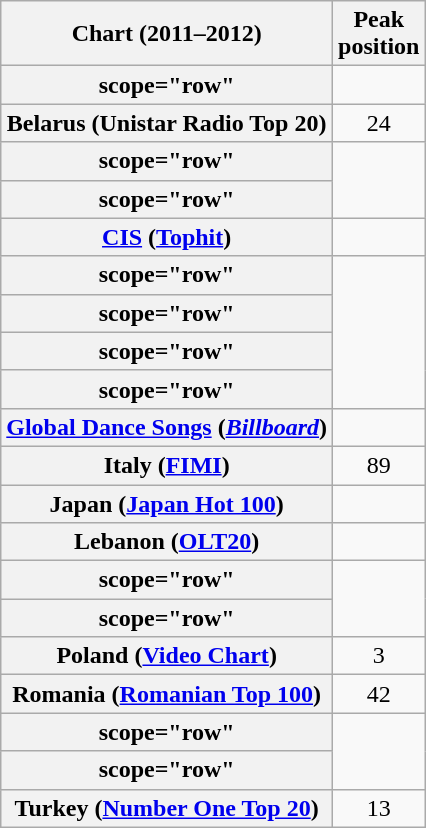<table class="wikitable sortable plainrowheaders">
<tr>
<th scope="col">Chart (2011–2012)</th>
<th scope="col">Peak<br>position</th>
</tr>
<tr>
<th>scope="row"</th>
</tr>
<tr>
<th scope="row">Belarus (Unistar Radio Top 20)</th>
<td align="center">24</td>
</tr>
<tr>
<th>scope="row"</th>
</tr>
<tr>
<th>scope="row"</th>
</tr>
<tr>
<th scope="row"><a href='#'>CIS</a> (<a href='#'>Tophit</a>)</th>
<td></td>
</tr>
<tr>
<th>scope="row"</th>
</tr>
<tr>
<th>scope="row"</th>
</tr>
<tr>
<th>scope="row"</th>
</tr>
<tr>
<th>scope="row"</th>
</tr>
<tr>
<th scope="row"><a href='#'>Global Dance Songs</a> (<em><a href='#'>Billboard</a></em>)</th>
<td></td>
</tr>
<tr>
<th scope="row">Italy (<a href='#'>FIMI</a>)</th>
<td style="text-align:center;">89</td>
</tr>
<tr>
<th scope="row">Japan (<a href='#'>Japan Hot 100</a>)</th>
<td></td>
</tr>
<tr>
<th scope="row">Lebanon (<a href='#'>OLT20</a>)</th>
<td></td>
</tr>
<tr>
<th>scope="row"</th>
</tr>
<tr>
<th>scope="row"</th>
</tr>
<tr>
<th scope="row">Poland (<a href='#'>Video Chart</a>)</th>
<td align=center>3</td>
</tr>
<tr>
<th scope="row">Romania (<a href='#'>Romanian Top 100</a>)</th>
<td style="text-align:center;">42</td>
</tr>
<tr>
<th>scope="row"</th>
</tr>
<tr>
<th>scope="row"</th>
</tr>
<tr>
<th scope="row">Turkey (<a href='#'>Number One Top 20</a>)</th>
<td align="center">13</td>
</tr>
</table>
